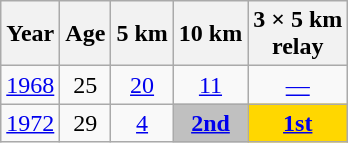<table class="wikitable" style="text-align: center;">
<tr>
<th scope="col">Year</th>
<th scope="col">Age</th>
<th scope="col">5 km</th>
<th scope="col">10 km</th>
<th scope="col">3 × 5 km<br>relay</th>
</tr>
<tr>
<td><a href='#'>1968</a></td>
<td>25</td>
<td><a href='#'>20</a></td>
<td><a href='#'>11</a></td>
<td><a href='#'>—</a></td>
</tr>
<tr>
<td><a href='#'>1972</a></td>
<td>29</td>
<td><a href='#'>4</a></td>
<td style="background-color: silver;"><a href='#'><strong>2nd</strong></a></td>
<td style="background-color: gold;"><a href='#'><strong>1st</strong></a></td>
</tr>
</table>
